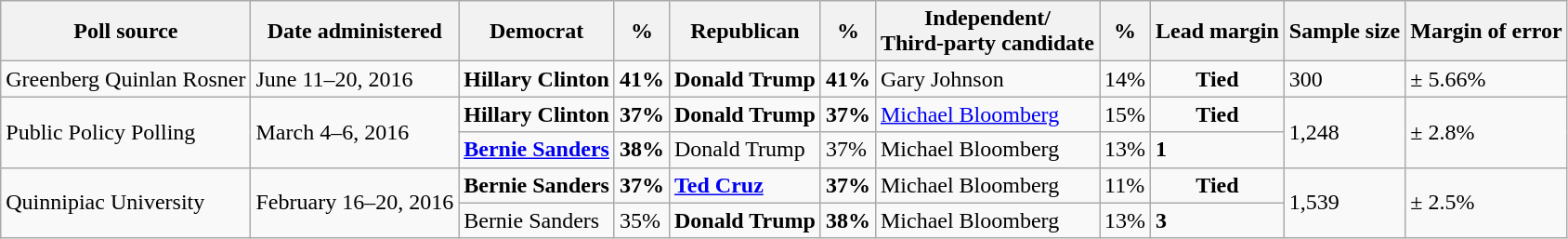<table class="wikitable">
<tr>
<th>Poll source</th>
<th>Date administered</th>
<th>Democrat</th>
<th>%</th>
<th>Republican</th>
<th>%</th>
<th>Independent/<br>Third-party candidate</th>
<th>%</th>
<th>Lead margin</th>
<th>Sample size</th>
<th>Margin of error</th>
</tr>
<tr>
<td>Greenberg Quinlan Rosner</td>
<td>June 11–20, 2016</td>
<td><strong>Hillary Clinton</strong></td>
<td><strong>41%</strong></td>
<td><strong>Donald Trump</strong></td>
<td><strong>41%</strong></td>
<td>Gary Johnson</td>
<td>14%</td>
<td align="center"><strong>Tied</strong></td>
<td>300</td>
<td>± 5.66%</td>
</tr>
<tr>
<td rowspan="2">Public Policy Polling</td>
<td rowspan="2">March 4–6, 2016</td>
<td><strong>Hillary Clinton</strong></td>
<td><strong>37%</strong></td>
<td><strong>Donald Trump</strong></td>
<td><strong>37%</strong></td>
<td><a href='#'>Michael Bloomberg</a></td>
<td>15%</td>
<td style="text-align:center;"><strong>Tied</strong></td>
<td rowspan="2">1,248</td>
<td rowspan="2">± 2.8%</td>
</tr>
<tr>
<td><strong><a href='#'>Bernie Sanders</a></strong></td>
<td><strong>38%</strong></td>
<td>Donald Trump</td>
<td>37%</td>
<td>Michael Bloomberg</td>
<td>13%</td>
<td><strong>1</strong></td>
</tr>
<tr>
<td rowspan="2">Quinnipiac University</td>
<td rowspan="2">February 16–20, 2016</td>
<td><strong>Bernie Sanders</strong></td>
<td><strong>37%</strong></td>
<td><strong><a href='#'>Ted Cruz</a></strong></td>
<td><strong>37%</strong></td>
<td>Michael Bloomberg</td>
<td>11%</td>
<td style="text-align:center;"><strong>Tied</strong></td>
<td rowspan="2">1,539</td>
<td rowspan="2">± 2.5%</td>
</tr>
<tr>
<td>Bernie Sanders</td>
<td>35%</td>
<td><strong>Donald Trump</strong></td>
<td><strong>38%</strong></td>
<td>Michael Bloomberg</td>
<td>13%</td>
<td><strong>3</strong></td>
</tr>
</table>
